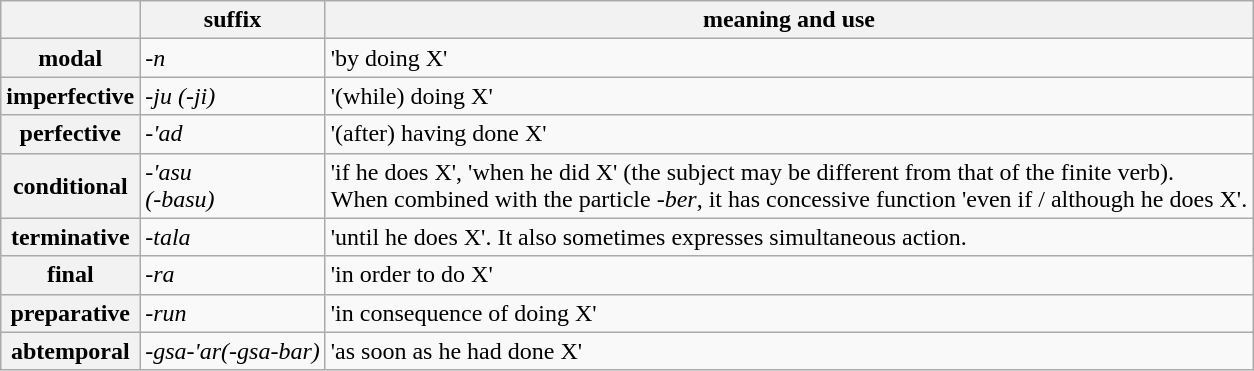<table class="wikitable">
<tr>
<th></th>
<th>suffix</th>
<th>meaning and use</th>
</tr>
<tr>
<th>modal</th>
<td><em>-n</em></td>
<td>'by doing X'</td>
</tr>
<tr>
<th>imperfective</th>
<td><em>-ju (-ji)</em></td>
<td>'(while) doing X'</td>
</tr>
<tr>
<th>perfective</th>
<td><em>-'ad</em></td>
<td>'(after) having done X'</td>
</tr>
<tr>
<th>conditional</th>
<td><em>-'asu</em><br><em>(-basu)</em></td>
<td>'if he does X', 'when he did X' (the subject may be different from that of the finite verb).<br>When combined with the particle <em>-ber</em>, it has concessive function 'even if / although he does X'.</td>
</tr>
<tr>
<th>terminative</th>
<td><em>-tala</em></td>
<td>'until he does X'. It also sometimes expresses simultaneous action.</td>
</tr>
<tr>
<th>final</th>
<td><em>-ra</em></td>
<td>'in order to do X'</td>
</tr>
<tr>
<th>preparative</th>
<td><em>-run</em></td>
<td>'in consequence of doing X'</td>
</tr>
<tr>
<th>abtemporal</th>
<td><em>-gsa-'ar(-gsa-bar)</em></td>
<td>'as soon as he had done X'</td>
</tr>
</table>
